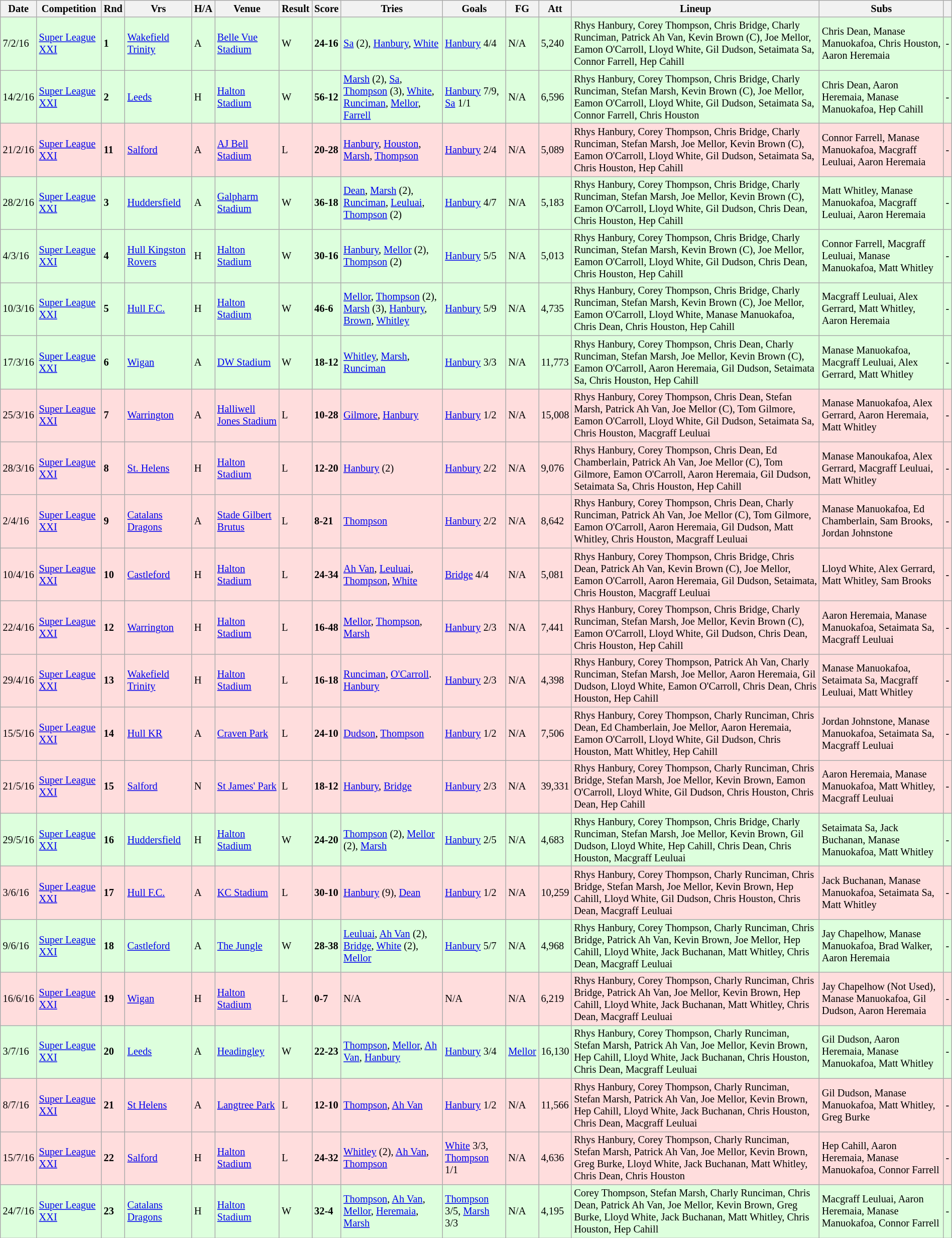<table class="wikitable" style="font-size:85%;" width="100%">
<tr>
<th>Date</th>
<th>Competition</th>
<th>Rnd</th>
<th>Vrs</th>
<th>H/A</th>
<th>Venue</th>
<th>Result</th>
<th>Score</th>
<th>Tries</th>
<th>Goals</th>
<th>FG</th>
<th>Att</th>
<th>Lineup</th>
<th>Subs</th>
<th></th>
</tr>
<tr style="background:#ddffdd;" width=20 | >
<td>7/2/16</td>
<td><a href='#'>Super League XXI</a></td>
<td><strong>1</strong></td>
<td><a href='#'>Wakefield Trinity</a></td>
<td>A</td>
<td><a href='#'>Belle Vue Stadium</a></td>
<td>W</td>
<td><strong>24-16</strong></td>
<td><a href='#'>Sa</a> (2), <a href='#'>Hanbury</a>, <a href='#'>White</a></td>
<td><a href='#'>Hanbury</a> 4/4</td>
<td>N/A</td>
<td>5,240</td>
<td>Rhys Hanbury, Corey Thompson, Chris Bridge, Charly Runciman, Patrick Ah Van, Kevin Brown (C), Joe Mellor, Eamon O'Carroll, Lloyd White, Gil Dudson, Setaimata Sa, Connor Farrell, Hep Cahill</td>
<td>Chris Dean, Manase Manuokafoa, Chris Houston, Aaron Heremaia</td>
<td>-</td>
</tr>
<tr style="background:#ddffdd;" width=20 | >
<td>14/2/16</td>
<td><a href='#'>Super League XXI</a></td>
<td><strong>2</strong></td>
<td><a href='#'>Leeds</a></td>
<td>H</td>
<td><a href='#'>Halton Stadium</a></td>
<td>W</td>
<td><strong>56-12</strong></td>
<td><a href='#'>Marsh</a> (2), <a href='#'>Sa</a>, <a href='#'>Thompson</a> (3), <a href='#'>White</a>, <a href='#'>Runciman</a>, <a href='#'>Mellor</a>, <a href='#'>Farrell</a></td>
<td><a href='#'>Hanbury</a> 7/9, <a href='#'>Sa</a> 1/1</td>
<td>N/A</td>
<td>6,596</td>
<td>Rhys Hanbury, Corey Thompson, Chris Bridge, Charly Runciman, Stefan Marsh, Kevin Brown (C), Joe Mellor, Eamon O'Carroll, Lloyd White, Gil Dudson, Setaimata Sa, Connor Farrell, Chris Houston</td>
<td>Chris Dean, Aaron Heremaia, Manase Manuokafoa, Hep Cahill</td>
<td>-</td>
</tr>
<tr style="background:#ffdddd;" width=20 | >
<td>21/2/16</td>
<td><a href='#'>Super League XXI</a></td>
<td><strong>11</strong></td>
<td><a href='#'>Salford</a></td>
<td>A</td>
<td><a href='#'>AJ Bell Stadium</a></td>
<td>L</td>
<td><strong>20-28</strong></td>
<td><a href='#'>Hanbury</a>, <a href='#'>Houston</a>, <a href='#'>Marsh</a>, <a href='#'>Thompson</a></td>
<td><a href='#'>Hanbury</a> 2/4</td>
<td>N/A</td>
<td>5,089</td>
<td>Rhys Hanbury, Corey Thompson, Chris Bridge, Charly Runciman, Stefan Marsh, Joe Mellor, Kevin Brown (C), Eamon O'Carroll, Lloyd White, Gil Dudson, Setaimata Sa, Chris Houston, Hep Cahill</td>
<td>Connor Farrell, Manase Manuokafoa, Macgraff Leuluai, Aaron Heremaia</td>
<td>-</td>
</tr>
<tr style="background:#ddffdd;" width=20 | >
<td>28/2/16</td>
<td><a href='#'>Super League XXI</a></td>
<td><strong>3</strong></td>
<td><a href='#'>Huddersfield</a></td>
<td>A</td>
<td><a href='#'>Galpharm Stadium</a></td>
<td>W</td>
<td><strong>36-18</strong></td>
<td><a href='#'>Dean</a>, <a href='#'>Marsh</a> (2), <a href='#'>Runciman</a>, <a href='#'>Leuluai</a>, <a href='#'>Thompson</a> (2)</td>
<td><a href='#'>Hanbury</a> 4/7</td>
<td>N/A</td>
<td>5,183</td>
<td>Rhys Hanbury, Corey Thompson, Chris Bridge, Charly Runciman, Stefan Marsh, Joe Mellor, Kevin Brown (C), Eamon O'Carroll, Lloyd White, Gil Dudson, Chris Dean, Chris Houston, Hep Cahill</td>
<td>Matt Whitley, Manase Manuokafoa, Macgraff Leuluai, Aaron Heremaia</td>
<td>-</td>
</tr>
<tr style="background:#ddffdd;" width=20 | >
<td>4/3/16</td>
<td><a href='#'>Super League XXI</a></td>
<td><strong>4</strong></td>
<td><a href='#'>Hull Kingston Rovers</a></td>
<td>H</td>
<td><a href='#'>Halton Stadium</a></td>
<td>W</td>
<td><strong>30-16</strong></td>
<td><a href='#'>Hanbury</a>, <a href='#'>Mellor</a> (2), <a href='#'>Thompson</a> (2)</td>
<td><a href='#'>Hanbury</a> 5/5</td>
<td>N/A</td>
<td>5,013</td>
<td>Rhys Hanbury, Corey Thompson, Chris Bridge, Charly Runciman, Stefan Marsh, Kevin Brown (C), Joe Mellor, Eamon O'Carroll, Lloyd White, Gil Dudson, Chris Dean, Chris Houston, Hep Cahill</td>
<td>Connor Farrell, Macgraff Leuluai, Manase Manuokafoa, Matt Whitley</td>
<td>-</td>
</tr>
<tr style="background:#ddffdd;" width=20 | >
<td>10/3/16</td>
<td><a href='#'>Super League XXI</a></td>
<td><strong>5</strong></td>
<td><a href='#'>Hull F.C.</a></td>
<td>H</td>
<td><a href='#'>Halton Stadium</a></td>
<td>W</td>
<td><strong>46-6</strong></td>
<td><a href='#'>Mellor</a>, <a href='#'>Thompson</a> (2), <a href='#'>Marsh</a> (3), <a href='#'>Hanbury</a>, <a href='#'>Brown</a>, <a href='#'>Whitley</a></td>
<td><a href='#'>Hanbury</a> 5/9</td>
<td>N/A</td>
<td>4,735</td>
<td>Rhys Hanbury, Corey Thompson, Chris Bridge, Charly Runciman, Stefan Marsh, Kevin Brown (C), Joe Mellor, Eamon O'Carroll, Lloyd White, Manase Manuokafoa, Chris Dean, Chris Houston, Hep Cahill</td>
<td>Macgraff Leuluai, Alex Gerrard, Matt Whitley, Aaron Heremaia</td>
<td>-</td>
</tr>
<tr style="background:#ddffdd;" width=20 | >
<td>17/3/16</td>
<td><a href='#'>Super League XXI</a></td>
<td><strong>6</strong></td>
<td><a href='#'>Wigan</a></td>
<td>A</td>
<td><a href='#'>DW Stadium</a></td>
<td>W</td>
<td><strong>18-12</strong></td>
<td><a href='#'>Whitley</a>, <a href='#'>Marsh</a>, <a href='#'>Runciman</a></td>
<td><a href='#'>Hanbury</a> 3/3</td>
<td>N/A</td>
<td>11,773</td>
<td>Rhys Hanbury, Corey Thompson, Chris Dean, Charly Runciman, Stefan Marsh, Joe Mellor, Kevin Brown (C), Eamon O'Carroll, Aaron Heremaia, Gil Dudson, Setaimata Sa, Chris Houston, Hep Cahill</td>
<td>Manase Manuokafoa, Macgraff Leuluai, Alex Gerrard, Matt Whitley</td>
<td>-</td>
</tr>
<tr style="background:#ffdddd;" width=20 | >
<td>25/3/16</td>
<td><a href='#'>Super League XXI</a></td>
<td><strong>7</strong></td>
<td><a href='#'>Warrington</a></td>
<td>A</td>
<td><a href='#'>Halliwell Jones Stadium</a></td>
<td>L</td>
<td><strong>10-28</strong></td>
<td><a href='#'>Gilmore</a>, <a href='#'>Hanbury</a></td>
<td><a href='#'>Hanbury</a> 1/2</td>
<td>N/A</td>
<td>15,008</td>
<td>Rhys Hanbury, Corey Thompson, Chris Dean, Stefan Marsh, Patrick Ah Van, Joe Mellor (C), Tom Gilmore, Eamon O'Carroll, Lloyd White, Gil Dudson, Setaimata Sa, Chris Houston, Macgraff Leuluai</td>
<td>Manase Manuokafoa, Alex Gerrard, Aaron Heremaia, Matt Whitley</td>
<td>-</td>
</tr>
<tr style="background:#ffdddd;" width=20 | >
<td>28/3/16</td>
<td><a href='#'>Super League XXI</a></td>
<td><strong>8</strong></td>
<td><a href='#'>St. Helens</a></td>
<td>H</td>
<td><a href='#'>Halton Stadium</a></td>
<td>L</td>
<td><strong>12-20</strong></td>
<td><a href='#'>Hanbury</a> (2)</td>
<td><a href='#'>Hanbury</a> 2/2</td>
<td>N/A</td>
<td>9,076</td>
<td>Rhys Hanbury, Corey Thompson, Chris Dean, Ed Chamberlain, Patrick Ah Van, Joe Mellor (C), Tom Gilmore, Eamon O'Carroll, Aaron Heremaia, Gil Dudson, Setaimata Sa, Chris Houston, Hep Cahill</td>
<td>Manase Manoukafoa, Alex Gerrard, Macgraff Leuluai, Matt Whitley</td>
<td>-</td>
</tr>
<tr style="background:#ffdddd;" width=20 | >
<td>2/4/16</td>
<td><a href='#'>Super League XXI</a></td>
<td><strong>9</strong></td>
<td><a href='#'>Catalans Dragons</a></td>
<td>A</td>
<td><a href='#'>Stade Gilbert Brutus</a></td>
<td>L</td>
<td><strong>8-21</strong></td>
<td><a href='#'>Thompson</a></td>
<td><a href='#'>Hanbury</a> 2/2</td>
<td>N/A</td>
<td>8,642</td>
<td>Rhys Hanbury, Corey Thompson, Chris Dean, Charly Runciman, Patrick Ah Van, Joe Mellor (C), Tom Gilmore, Eamon O'Carroll, Aaron Heremaia, Gil Dudson, Matt Whitley, Chris Houston, Macgraff Leuluai</td>
<td>Manase Manuokafoa, Ed Chamberlain, Sam Brooks, Jordan Johnstone</td>
<td>-</td>
</tr>
<tr style="background:#ffdddd;" width=20 | >
<td>10/4/16</td>
<td><a href='#'>Super League XXI</a></td>
<td><strong>10</strong></td>
<td><a href='#'>Castleford</a></td>
<td>H</td>
<td><a href='#'>Halton Stadium</a></td>
<td>L</td>
<td><strong>24-34</strong></td>
<td><a href='#'>Ah Van</a>, <a href='#'>Leuluai</a>, <a href='#'>Thompson</a>, <a href='#'>White</a></td>
<td><a href='#'>Bridge</a> 4/4</td>
<td>N/A</td>
<td>5,081</td>
<td>Rhys Hanbury, Corey Thompson, Chris Bridge, Chris Dean, Patrick Ah Van, Kevin Brown (C), Joe Mellor, Eamon O'Carroll, Aaron Heremaia, Gil Dudson, Setaimata, Chris Houston, Macgraff Leuluai</td>
<td>Lloyd White, Alex Gerrard, Matt Whitley, Sam Brooks</td>
<td>-</td>
</tr>
<tr style="background:#ffdddd;" width=20 | >
<td>22/4/16</td>
<td><a href='#'>Super League XXI</a></td>
<td><strong>12</strong></td>
<td><a href='#'>Warrington</a></td>
<td>H</td>
<td><a href='#'>Halton Stadium</a></td>
<td>L</td>
<td><strong>16-48</strong></td>
<td><a href='#'>Mellor</a>, <a href='#'>Thompson</a>, <a href='#'>Marsh</a></td>
<td><a href='#'>Hanbury</a> 2/3</td>
<td>N/A</td>
<td>7,441</td>
<td>Rhys Hanbury, Corey Thompson, Chris Bridge, Charly Runciman, Stefan Marsh, Joe Mellor, Kevin Brown (C), Eamon O'Carroll, Lloyd White, Gil Dudson, Chris Dean, Chris Houston, Hep Cahill</td>
<td>Aaron Heremaia, Manase Manuokafoa, Setaimata Sa, Macgraff Leuluai</td>
<td>-</td>
</tr>
<tr style="background:#ffdddd;" width=20 | >
<td>29/4/16</td>
<td><a href='#'>Super League XXI</a></td>
<td><strong>13</strong></td>
<td><a href='#'>Wakefield Trinity</a></td>
<td>H</td>
<td><a href='#'>Halton Stadium</a></td>
<td>L</td>
<td><strong>16-18</strong></td>
<td><a href='#'>Runciman</a>, <a href='#'>O'Carroll</a>. <a href='#'>Hanbury</a></td>
<td><a href='#'>Hanbury</a> 2/3</td>
<td>N/A</td>
<td>4,398</td>
<td>Rhys Hanbury, Corey Thompson, Patrick Ah Van, Charly Runciman, Stefan Marsh, Joe Mellor, Aaron Heremaia, Gil Dudson, Lloyd White, Eamon O'Carroll, Chris Dean, Chris Houston, Hep Cahill</td>
<td>Manase Manuokafoa, Setaimata Sa, Macgraff Leuluai, Matt Whitley</td>
<td>-</td>
</tr>
<tr style="background:#ffdddd;" width=20 | >
<td>15/5/16</td>
<td><a href='#'>Super League XXI</a></td>
<td><strong>14</strong></td>
<td><a href='#'>Hull KR</a></td>
<td>A</td>
<td><a href='#'>Craven Park</a></td>
<td>L</td>
<td><strong>24-10</strong></td>
<td><a href='#'>Dudson</a>, <a href='#'>Thompson</a></td>
<td><a href='#'>Hanbury</a> 1/2</td>
<td>N/A</td>
<td>7,506</td>
<td>Rhys Hanbury, Corey Thompson, Charly Runciman, Chris Dean, Ed Chamberlain, Joe Mellor, Aaron Heremaia, Eamon O'Carroll, Lloyd White, Gil Dudson, Chris Houston, Matt Whitley, Hep Cahill</td>
<td>Jordan Johnstone, Manase Manuokafoa, Setaimata Sa, Macgraff Leuluai</td>
<td>-</td>
</tr>
<tr style="background:#ffdddd;" width=20 | >
<td>21/5/16</td>
<td><a href='#'>Super League XXI</a></td>
<td><strong>15</strong></td>
<td><a href='#'>Salford</a></td>
<td>N</td>
<td><a href='#'>St James' Park</a></td>
<td>L</td>
<td><strong>18-12</strong></td>
<td><a href='#'>Hanbury</a>, <a href='#'>Bridge</a></td>
<td><a href='#'>Hanbury</a> 2/3</td>
<td>N/A</td>
<td>39,331</td>
<td>Rhys Hanbury, Corey Thompson, Charly Runciman, Chris Bridge, Stefan Marsh, Joe Mellor, Kevin Brown, Eamon O'Carroll, Lloyd White, Gil Dudson, Chris Houston, Chris Dean, Hep Cahill</td>
<td>Aaron Heremaia, Manase Manuokafoa, Matt Whitley, Macgraff Leuluai</td>
<td>-</td>
</tr>
<tr style="background:#ddffdd;" width=20 | >
<td>29/5/16</td>
<td><a href='#'>Super League XXI</a></td>
<td><strong>16</strong></td>
<td><a href='#'>Huddersfield</a></td>
<td>H</td>
<td><a href='#'>Halton Stadium</a></td>
<td>W</td>
<td><strong>24-20</strong></td>
<td><a href='#'>Thompson</a> (2), <a href='#'>Mellor</a> (2), <a href='#'>Marsh</a></td>
<td><a href='#'>Hanbury</a> 2/5</td>
<td>N/A</td>
<td>4,683</td>
<td>Rhys Hanbury, Corey Thompson, Chris Bridge, Charly Runciman, Stefan Marsh, Joe Mellor, Kevin Brown, Gil Dudson, Lloyd White, Hep Cahill, Chris Dean, Chris Houston, Macgraff Leuluai</td>
<td>Setaimata Sa, Jack Buchanan, Manase Manuokafoa, Matt Whitley</td>
<td>-</td>
</tr>
<tr style="background:#ffdddd;" width=20 | >
<td>3/6/16</td>
<td><a href='#'>Super League XXI</a></td>
<td><strong>17</strong></td>
<td><a href='#'>Hull F.C.</a></td>
<td>A</td>
<td><a href='#'>KC Stadium</a></td>
<td>L</td>
<td><strong>30-10</strong></td>
<td><a href='#'>Hanbury</a> (9), <a href='#'>Dean</a></td>
<td><a href='#'>Hanbury</a> 1/2</td>
<td>N/A</td>
<td>10,259</td>
<td>Rhys Hanbury, Corey Thompson, Charly Runciman, Chris Bridge, Stefan Marsh, Joe Mellor, Kevin Brown, Hep Cahill, Lloyd White, Gil Dudson, Chris Houston, Chris Dean, Macgraff Leuluai</td>
<td>Jack Buchanan, Manase Manuokafoa, Setaimata Sa, Matt Whitley</td>
<td>-</td>
</tr>
<tr style="background:#ddffdd;" width=20 | >
<td>9/6/16</td>
<td><a href='#'>Super League XXI</a></td>
<td><strong>18</strong></td>
<td><a href='#'>Castleford</a></td>
<td>A</td>
<td><a href='#'>The Jungle</a></td>
<td>W</td>
<td><strong>28-38</strong></td>
<td><a href='#'>Leuluai</a>, <a href='#'>Ah Van</a> (2), <a href='#'>Bridge</a>, <a href='#'>White</a> (2), <a href='#'>Mellor</a></td>
<td><a href='#'>Hanbury</a> 5/7</td>
<td>N/A</td>
<td>4,968</td>
<td>Rhys Hanbury, Corey Thompson, Charly Runciman, Chris Bridge, Patrick Ah Van, Kevin Brown, Joe Mellor, Hep Cahill, Lloyd White, Jack Buchanan, Matt Whitley, Chris Dean, Macgraff Leuluai</td>
<td>Jay Chapelhow, Manase Manuokafoa, Brad Walker, Aaron Heremaia</td>
<td>-</td>
</tr>
<tr style="background:#ffdddd;" width=20 | >
<td>16/6/16</td>
<td><a href='#'>Super League XXI</a></td>
<td><strong>19</strong></td>
<td><a href='#'>Wigan</a></td>
<td>H</td>
<td><a href='#'>Halton Stadium</a></td>
<td>L</td>
<td><strong>0-7</strong></td>
<td>N/A</td>
<td>N/A</td>
<td>N/A</td>
<td>6,219</td>
<td>Rhys Hanbury, Corey Thompson, Charly Runciman, Chris Bridge, Patrick Ah Van, Joe Mellor, Kevin Brown, Hep Cahill, Lloyd White, Jack Buchanan, Matt Whitley, Chris Dean, Macgraff Leuluai</td>
<td>Jay Chapelhow (Not Used), Manase Manuokafoa, Gil Dudson, Aaron Heremaia</td>
<td>-</td>
</tr>
<tr style="background:#ddffdd;" width=20 | >
<td>3/7/16</td>
<td><a href='#'>Super League XXI</a></td>
<td><strong>20</strong></td>
<td><a href='#'>Leeds</a></td>
<td>A</td>
<td><a href='#'>Headingley</a></td>
<td>W</td>
<td><strong>22-23</strong></td>
<td><a href='#'>Thompson</a>, <a href='#'>Mellor</a>, <a href='#'>Ah Van</a>, <a href='#'>Hanbury</a></td>
<td><a href='#'>Hanbury</a> 3/4</td>
<td><a href='#'>Mellor</a></td>
<td>16,130</td>
<td>Rhys Hanbury, Corey Thompson, Charly Runciman, Stefan Marsh, Patrick Ah Van, Joe Mellor, Kevin Brown, Hep Cahill, Lloyd White, Jack Buchanan, Chris Houston, Chris Dean, Macgraff Leuluai</td>
<td>Gil Dudson, Aaron Heremaia, Manase Manuokafoa, Matt Whitley</td>
<td>-</td>
</tr>
<tr style="background:#ffdddd;" width=20 | >
<td>8/7/16</td>
<td><a href='#'>Super League XXI</a></td>
<td><strong>21</strong></td>
<td><a href='#'>St Helens</a></td>
<td>A</td>
<td><a href='#'>Langtree Park</a></td>
<td>L</td>
<td><strong>12-10</strong></td>
<td><a href='#'>Thompson</a>, <a href='#'>Ah Van</a></td>
<td><a href='#'>Hanbury</a> 1/2</td>
<td>N/A</td>
<td>11,566</td>
<td>Rhys Hanbury, Corey Thompson, Charly Runciman, Stefan Marsh, Patrick Ah Van, Joe Mellor, Kevin Brown, Hep Cahill, Lloyd White, Jack Buchanan, Chris Houston, Chris Dean, Macgraff Leuluai</td>
<td>Gil Dudson, Manase Manuokafoa, Matt Whitley, Greg Burke</td>
<td>-</td>
</tr>
<tr style="background:#ffdddd;" width=20 | >
<td>15/7/16</td>
<td><a href='#'>Super League XXI</a></td>
<td><strong>22</strong></td>
<td><a href='#'>Salford</a></td>
<td>H</td>
<td><a href='#'>Halton Stadium</a></td>
<td>L</td>
<td><strong>24-32</strong></td>
<td><a href='#'>Whitley</a> (2), <a href='#'>Ah Van</a>, <a href='#'>Thompson</a></td>
<td><a href='#'>White</a> 3/3, <a href='#'>Thompson</a> 1/1</td>
<td>N/A</td>
<td>4,636</td>
<td>Rhys Hanbury, Corey Thompson, Charly Runciman, Stefan Marsh, Patrick Ah Van, Joe Mellor, Kevin Brown, Greg Burke, Lloyd White, Jack Buchanan, Matt Whitley, Chris Dean, Chris Houston</td>
<td>Hep Cahill, Aaron Heremaia, Manase Manuokafoa, Connor Farrell</td>
<td>-</td>
</tr>
<tr style="background:#ddffdd;" width=20 | >
<td>24/7/16</td>
<td><a href='#'>Super League XXI</a></td>
<td><strong>23</strong></td>
<td><a href='#'>Catalans Dragons</a></td>
<td>H</td>
<td><a href='#'>Halton Stadium</a></td>
<td>W</td>
<td><strong>32-4</strong></td>
<td><a href='#'>Thompson</a>, <a href='#'>Ah Van</a>, <a href='#'>Mellor</a>, <a href='#'>Heremaia</a>, <a href='#'>Marsh</a></td>
<td><a href='#'>Thompson</a> 3/5, <a href='#'>Marsh</a> 3/3</td>
<td>N/A</td>
<td>4,195</td>
<td>Corey Thompson, Stefan Marsh, Charly Runciman, Chris Dean, Patrick Ah Van, Joe Mellor, Kevin Brown, Greg Burke, Lloyd White, Jack Buchanan, Matt Whitley, Chris Houston, Hep Cahill</td>
<td>Macgraff Leuluai, Aaron Heremaia, Manase Manuokafoa, Connor Farrell</td>
<td>-</td>
</tr>
</table>
